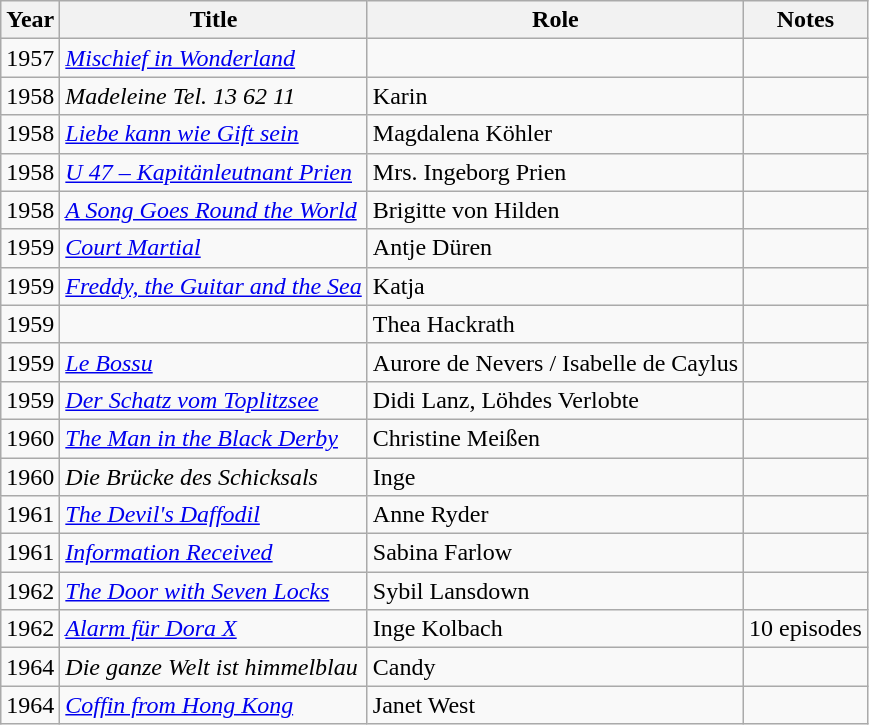<table class="wikitable">
<tr>
<th>Year</th>
<th>Title</th>
<th>Role</th>
<th>Notes</th>
</tr>
<tr>
<td>1957</td>
<td><em><a href='#'>Mischief in Wonderland</a></em></td>
<td></td>
<td></td>
</tr>
<tr>
<td>1958</td>
<td><em>Madeleine Tel. 13 62 11</em></td>
<td>Karin</td>
<td></td>
</tr>
<tr>
<td>1958</td>
<td><em><a href='#'>Liebe kann wie Gift sein</a></em></td>
<td>Magdalena Köhler</td>
<td></td>
</tr>
<tr>
<td>1958</td>
<td><em><a href='#'>U 47 – Kapitänleutnant Prien</a></em></td>
<td>Mrs. Ingeborg Prien</td>
<td></td>
</tr>
<tr>
<td>1958</td>
<td><em><a href='#'>A Song Goes Round the World</a></em></td>
<td>Brigitte von Hilden</td>
<td></td>
</tr>
<tr>
<td>1959</td>
<td><em><a href='#'>Court Martial</a></em></td>
<td>Antje Düren</td>
<td></td>
</tr>
<tr>
<td>1959</td>
<td><em><a href='#'>Freddy, the Guitar and the Sea</a></em></td>
<td>Katja</td>
<td></td>
</tr>
<tr>
<td>1959</td>
<td><em></em></td>
<td>Thea Hackrath</td>
<td></td>
</tr>
<tr>
<td>1959</td>
<td><em><a href='#'>Le Bossu</a></em></td>
<td>Aurore de Nevers / Isabelle de Caylus</td>
<td></td>
</tr>
<tr>
<td>1959</td>
<td><em><a href='#'>Der Schatz vom Toplitzsee</a></em></td>
<td>Didi Lanz, Löhdes Verlobte</td>
<td></td>
</tr>
<tr>
<td>1960</td>
<td><em><a href='#'>The Man in the Black Derby</a></em></td>
<td>Christine Meißen</td>
<td></td>
</tr>
<tr>
<td>1960</td>
<td><em>Die Brücke des Schicksals</em></td>
<td>Inge</td>
<td></td>
</tr>
<tr>
<td>1961</td>
<td><em><a href='#'>The Devil's Daffodil</a></em></td>
<td>Anne Ryder</td>
<td></td>
</tr>
<tr>
<td>1961</td>
<td><em><a href='#'>Information Received</a></em></td>
<td>Sabina Farlow</td>
<td></td>
</tr>
<tr>
<td>1962</td>
<td><em><a href='#'>The Door with Seven Locks</a></em></td>
<td>Sybil Lansdown</td>
<td></td>
</tr>
<tr>
<td>1962</td>
<td><em><a href='#'>Alarm für Dora X</a></em></td>
<td>Inge Kolbach</td>
<td>10 episodes</td>
</tr>
<tr>
<td>1964</td>
<td><em>Die ganze Welt ist himmelblau</em></td>
<td>Candy</td>
<td></td>
</tr>
<tr>
<td>1964</td>
<td><em><a href='#'>Coffin from Hong Kong</a></em></td>
<td>Janet West</td>
<td></td>
</tr>
</table>
